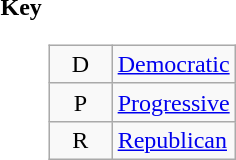<table>
<tr valign=top>
<th>Key</th>
<td><br><table class=wikitable>
<tr>
<td align=center width=35px >D</td>
<td><a href='#'>Democratic</a></td>
</tr>
<tr>
<td align=center width=35px >P</td>
<td><a href='#'>Progressive</a></td>
</tr>
<tr>
<td align=center width=35px >R</td>
<td><a href='#'>Republican</a></td>
</tr>
</table>
</td>
</tr>
</table>
